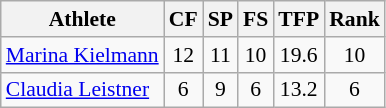<table class="wikitable" border="1" style="font-size:90%">
<tr>
<th>Athlete</th>
<th>CF</th>
<th>SP</th>
<th>FS</th>
<th>TFP</th>
<th>Rank</th>
</tr>
<tr align=center>
<td align=left><a href='#'>Marina Kielmann</a></td>
<td>12</td>
<td>11</td>
<td>10</td>
<td>19.6</td>
<td>10</td>
</tr>
<tr align=center>
<td align=left><a href='#'>Claudia Leistner</a></td>
<td>6</td>
<td>9</td>
<td>6</td>
<td>13.2</td>
<td>6</td>
</tr>
</table>
